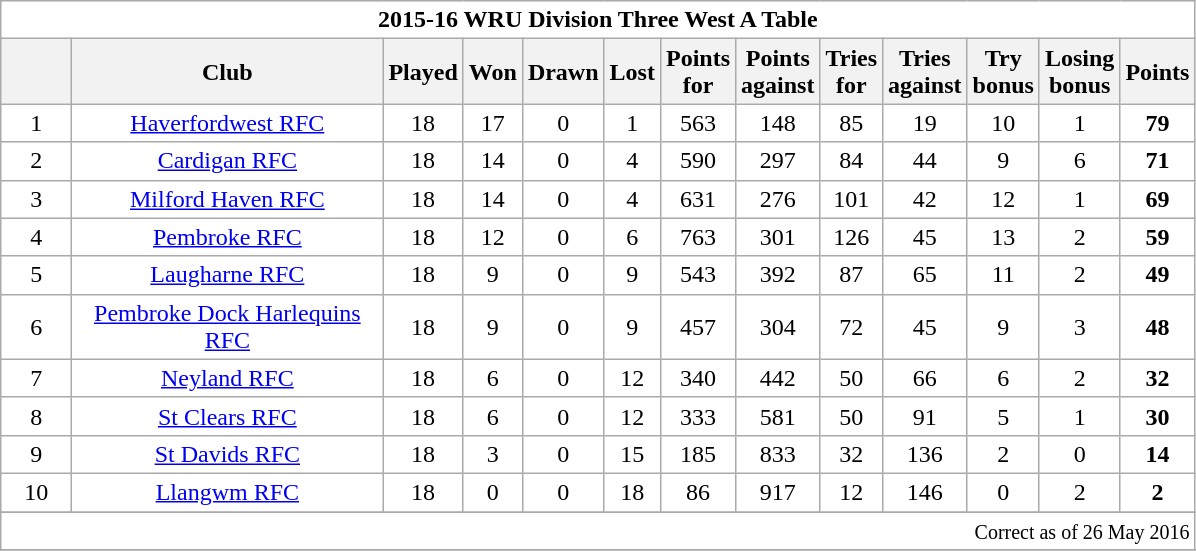<table class="wikitable" style="text-align: center;">
<tr>
<td colspan="13" bgcolor="#FFFFFF" cellpadding="0" cellspacing="0"><strong>2015-16 WRU Division Three West A Table</strong></td>
</tr>
<tr>
<th bgcolor="#efefef" width="40"></th>
<th bgcolor="#efefef" width="200">Club</th>
<th bgcolor="#efefef" width="20">Played</th>
<th bgcolor="#efefef" width="20">Won</th>
<th bgcolor="#efefef" width="20">Drawn</th>
<th bgcolor="#efefef" width="20">Lost</th>
<th bgcolor="#efefef" width="20">Points for</th>
<th bgcolor="#efefef" width="20">Points against</th>
<th bgcolor="#efefef" width="20">Tries for</th>
<th bgcolor="#efefef" width="20">Tries against</th>
<th bgcolor="#efefef" width="20">Try bonus</th>
<th bgcolor="#efefef" width="20">Losing bonus</th>
<th bgcolor="#efefef" width="20">Points</th>
</tr>
<tr bgcolor=#ffffff align=center>
<td>1</td>
<td><a href='#'>Haverfordwest RFC</a></td>
<td>18</td>
<td>17</td>
<td>0</td>
<td>1</td>
<td>563</td>
<td>148</td>
<td>85</td>
<td>19</td>
<td>10</td>
<td>1</td>
<td><strong> 79 </strong></td>
</tr>
<tr bgcolor=#ffffff align=center>
<td>2</td>
<td><a href='#'>Cardigan RFC</a></td>
<td>18</td>
<td>14</td>
<td>0</td>
<td>4</td>
<td>590</td>
<td>297</td>
<td>84</td>
<td>44</td>
<td>9</td>
<td>6</td>
<td><strong> 71 </strong></td>
</tr>
<tr bgcolor=#ffffff align=center>
<td>3</td>
<td><a href='#'>Milford Haven RFC</a></td>
<td>18</td>
<td>14</td>
<td>0</td>
<td>4</td>
<td>631</td>
<td>276</td>
<td>101</td>
<td>42</td>
<td>12</td>
<td>1</td>
<td><strong> 69 </strong></td>
</tr>
<tr bgcolor=#ffffff align=center>
<td>4</td>
<td><a href='#'>Pembroke RFC</a></td>
<td>18</td>
<td>12</td>
<td>0</td>
<td>6</td>
<td>763</td>
<td>301</td>
<td>126</td>
<td>45</td>
<td>13</td>
<td>2</td>
<td><strong> 59 </strong></td>
</tr>
<tr bgcolor=#ffffff align=center>
<td>5</td>
<td><a href='#'>Laugharne RFC</a></td>
<td>18</td>
<td>9</td>
<td>0</td>
<td>9</td>
<td>543</td>
<td>392</td>
<td>87</td>
<td>65</td>
<td>11</td>
<td>2</td>
<td><strong> 49 </strong></td>
</tr>
<tr bgcolor=#ffffff align=center>
<td>6</td>
<td><a href='#'>Pembroke Dock Harlequins RFC</a></td>
<td>18</td>
<td>9</td>
<td>0</td>
<td>9</td>
<td>457</td>
<td>304</td>
<td>72</td>
<td>45</td>
<td>9</td>
<td>3</td>
<td><strong> 48 </strong></td>
</tr>
<tr bgcolor=#ffffff align=center>
<td>7</td>
<td><a href='#'>Neyland RFC</a></td>
<td>18</td>
<td>6</td>
<td>0</td>
<td>12</td>
<td>340</td>
<td>442</td>
<td>50</td>
<td>66</td>
<td>6</td>
<td>2</td>
<td><strong> 32 </strong></td>
</tr>
<tr bgcolor=#ffffff align=center>
<td>8</td>
<td><a href='#'>St Clears RFC</a></td>
<td>18</td>
<td>6</td>
<td>0</td>
<td>12</td>
<td>333</td>
<td>581</td>
<td>50</td>
<td>91</td>
<td>5</td>
<td>1</td>
<td><strong> 30 </strong></td>
</tr>
<tr bgcolor=#ffffff align=center>
<td>9</td>
<td><a href='#'>St Davids RFC</a></td>
<td>18</td>
<td>3</td>
<td>0</td>
<td>15</td>
<td>185</td>
<td>833</td>
<td>32</td>
<td>136</td>
<td>2</td>
<td>0</td>
<td><strong> 14 </strong></td>
</tr>
<tr bgcolor=#ffffff align=center>
<td>10</td>
<td><a href='#'>Llangwm RFC</a></td>
<td>18</td>
<td>0</td>
<td>0</td>
<td>18</td>
<td>86</td>
<td>917</td>
<td>12</td>
<td>146</td>
<td>0</td>
<td>2</td>
<td><strong> 2 </strong></td>
</tr>
<tr bgcolor=#ffffff align=center>
</tr>
<tr>
<td colspan="13" align="right" bgcolor="#FFFFFF" cellpadding="0" cellspacing="0"><small>Correct as of 26 May 2016</small></td>
</tr>
<tr>
</tr>
</table>
